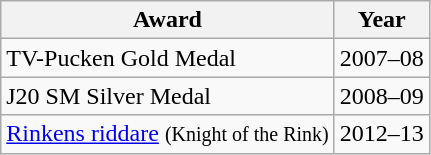<table class="wikitable">
<tr>
<th>Award</th>
<th>Year</th>
</tr>
<tr>
<td>TV-Pucken Gold Medal</td>
<td>2007–08</td>
</tr>
<tr>
<td>J20 SM Silver Medal</td>
<td>2008–09</td>
</tr>
<tr>
<td><a href='#'>Rinkens riddare</a> <small>(Knight of the Rink)</small></td>
<td>2012–13</td>
</tr>
</table>
